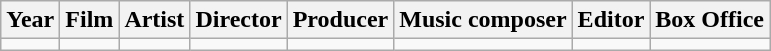<table class="wikitable sortable">
<tr>
<th>Year</th>
<th>Film</th>
<th>Artist</th>
<th>Director</th>
<th>Producer</th>
<th>Music composer</th>
<th>Editor</th>
<th>Box Office</th>
</tr>
<tr>
<td></td>
<td></td>
<td></td>
<td></td>
<td></td>
<td></td>
<td></td>
<td></td>
</tr>
</table>
